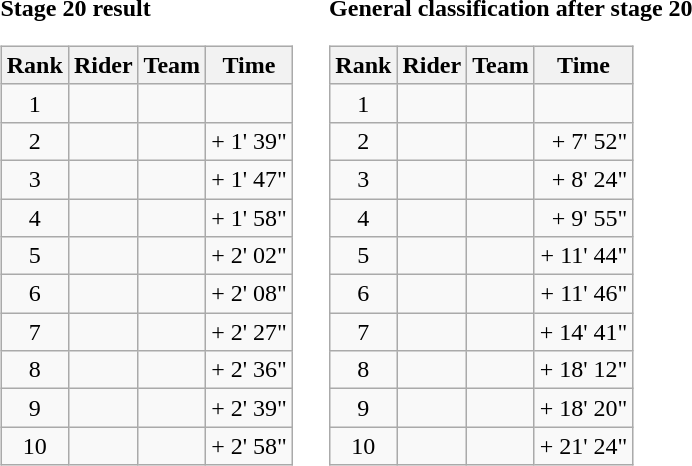<table>
<tr>
<td><strong>Stage 20 result</strong><br><table class="wikitable">
<tr>
<th scope="col">Rank</th>
<th scope="col">Rider</th>
<th scope="col">Team</th>
<th scope="col">Time</th>
</tr>
<tr>
<td style="text-align:center;">1</td>
<td></td>
<td></td>
<td style="text-align:right;"></td>
</tr>
<tr>
<td style="text-align:center;">2</td>
<td></td>
<td></td>
<td style="text-align:right;">+ 1' 39"</td>
</tr>
<tr>
<td style="text-align:center;">3</td>
<td></td>
<td></td>
<td style="text-align:right;">+ 1' 47"</td>
</tr>
<tr>
<td style="text-align:center;">4</td>
<td> </td>
<td></td>
<td style="text-align:right;">+ 1' 58"</td>
</tr>
<tr>
<td style="text-align:center;">5</td>
<td></td>
<td></td>
<td style="text-align:right;">+ 2' 02"</td>
</tr>
<tr>
<td style="text-align:center;">6</td>
<td></td>
<td></td>
<td style="text-align:right;">+ 2' 08"</td>
</tr>
<tr>
<td style="text-align:center;">7</td>
<td> </td>
<td></td>
<td style="text-align:right;">+ 2' 27"</td>
</tr>
<tr>
<td style="text-align:center;">8</td>
<td></td>
<td></td>
<td style="text-align:right;">+ 2' 36"</td>
</tr>
<tr>
<td style="text-align:center;">9</td>
<td></td>
<td></td>
<td style="text-align:right;">+ 2' 39"</td>
</tr>
<tr>
<td style="text-align:center;">10</td>
<td></td>
<td></td>
<td style="text-align:right;">+ 2' 58"</td>
</tr>
</table>
</td>
<td></td>
<td><strong>General classification after stage 20</strong><br><table class="wikitable">
<tr>
<th scope="col">Rank</th>
<th scope="col">Rider</th>
<th scope="col">Team</th>
<th scope="col">Time</th>
</tr>
<tr>
<td style="text-align:center;">1</td>
<td> </td>
<td></td>
<td style="text-align:right;"></td>
</tr>
<tr>
<td style="text-align:center;">2</td>
<td> </td>
<td></td>
<td style="text-align:right;">+ 7' 52"</td>
</tr>
<tr>
<td style="text-align:center;">3</td>
<td> </td>
<td></td>
<td style="text-align:right;">+ 8' 24"</td>
</tr>
<tr>
<td style="text-align:center;">4</td>
<td></td>
<td></td>
<td style="text-align:right;">+ 9' 55"</td>
</tr>
<tr>
<td style="text-align:center;">5</td>
<td></td>
<td></td>
<td style="text-align:right;">+ 11' 44"</td>
</tr>
<tr>
<td style="text-align:center;">6</td>
<td> </td>
<td></td>
<td style="text-align:right;">+ 11' 46"</td>
</tr>
<tr>
<td style="text-align:center;">7</td>
<td></td>
<td></td>
<td style="text-align:right;">+ 14' 41"</td>
</tr>
<tr>
<td style="text-align:center;">8</td>
<td></td>
<td></td>
<td style="text-align:right;">+ 18' 12"</td>
</tr>
<tr>
<td style="text-align:center;">9</td>
<td></td>
<td></td>
<td style="text-align:right;">+ 18' 20"</td>
</tr>
<tr>
<td style="text-align:center;">10</td>
<td></td>
<td></td>
<td style="text-align:right;">+ 21' 24"</td>
</tr>
</table>
</td>
</tr>
</table>
